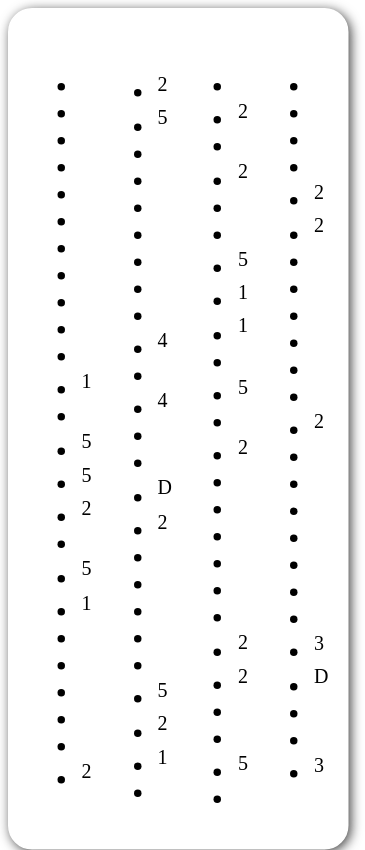<table style=" border-radius:1em; box-shadow: 0.1em 0.1em 0.5em rgba(0,0,0,0.75); background-color: white; border: 1px solid white; padding: 5px;">
<tr style="vertical-align:top;">
<td><br><ul><li></li><li></li><li></li><li></li><li></li><li></li><li></li><li></li><li></li><li></li><li></li><li><sup>1</sup></li><li></li><li><sup>5</sup></li><li><sup>5</sup></li><li><sup>2</sup></li><li></li><li><sup>5</sup></li><li><sup>1</sup></li><li></li><li></li><li></li><li></li><li></li><li><sup>2</sup></li></ul></td>
<td valign="top"><br><ul><li><sup>2</sup></li><li><sup>5</sup></li><li></li><li></li><li></li><li></li><li></li><li></li><li></li><li><sup>4</sup></li><li></li><li><sup>4</sup></li><li></li><li></li><li><sup>D</sup></li><li><sup>2</sup></li><li></li><li></li><li></li><li></li><li></li><li><sup>5</sup></li><li><sup>2</sup></li><li><sup>1</sup></li><li></li></ul></td>
<td valign="top"><br><ul><li></li><li><sup>2</sup></li><li></li><li><sup>2</sup></li><li></li><li></li><li><sup>5</sup></li><li><sup>1</sup></li><li><sup>1</sup></li><li></li><li><sup>5</sup></li><li></li><li><sup>2</sup></li><li></li><li></li><li></li><li></li><li></li><li></li><li><sup>2</sup></li><li><sup>2</sup></li><li></li><li></li><li><sup>5</sup></li><li></li></ul></td>
<td valign="top"><br><ul><li></li><li></li><li></li><li></li><li><sup>2</sup></li><li><sup>2</sup></li><li></li><li></li><li></li><li></li><li></li><li></li><li><sup>2</sup></li><li></li><li></li><li></li><li></li><li></li><li></li><li></li><li><sup>3</sup></li><li><sup>D</sup></li><li></li><li></li><li><sup>3</sup></li></ul></td>
<td></td>
</tr>
</table>
